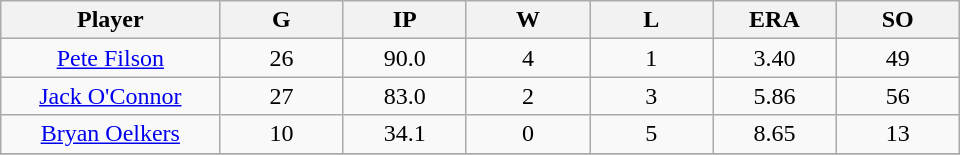<table class="wikitable sortable">
<tr>
<th bgcolor="#DDDDFF" width="16%">Player</th>
<th bgcolor="#DDDDFF" width="9%">G</th>
<th bgcolor="#DDDDFF" width="9%">IP</th>
<th bgcolor="#DDDDFF" width="9%">W</th>
<th bgcolor="#DDDDFF" width="9%">L</th>
<th bgcolor="#DDDDFF" width="9%">ERA</th>
<th bgcolor="#DDDDFF" width="9%">SO</th>
</tr>
<tr align="center">
<td><a href='#'>Pete Filson</a></td>
<td>26</td>
<td>90.0</td>
<td>4</td>
<td>1</td>
<td>3.40</td>
<td>49</td>
</tr>
<tr align=center>
<td><a href='#'>Jack O'Connor</a></td>
<td>27</td>
<td>83.0</td>
<td>2</td>
<td>3</td>
<td>5.86</td>
<td>56</td>
</tr>
<tr align="center">
<td><a href='#'>Bryan Oelkers</a></td>
<td>10</td>
<td>34.1</td>
<td>0</td>
<td>5</td>
<td>8.65</td>
<td>13</td>
</tr>
<tr align="center">
</tr>
</table>
